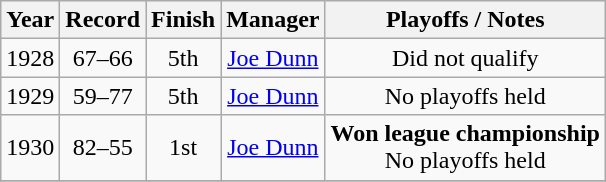<table class="wikitable">
<tr style="background: #F2F2F2;">
<th>Year</th>
<th>Record</th>
<th>Finish</th>
<th>Manager</th>
<th>Playoffs / Notes</th>
</tr>
<tr align=center>
<td>1928</td>
<td>67–66</td>
<td>5th</td>
<td><a href='#'>Joe Dunn</a></td>
<td>Did not qualify</td>
</tr>
<tr align=center>
<td>1929</td>
<td>59–77</td>
<td>5th</td>
<td><a href='#'>Joe Dunn</a></td>
<td>No playoffs held</td>
</tr>
<tr align=center>
<td>1930</td>
<td>82–55</td>
<td>1st</td>
<td><a href='#'>Joe Dunn</a></td>
<td><strong>Won league championship</strong><br>No playoffs held</td>
</tr>
<tr align=center>
</tr>
</table>
